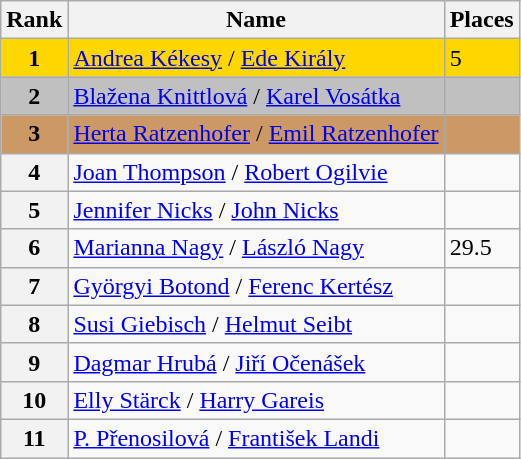<table class="wikitable">
<tr>
<th>Rank</th>
<th>Name</th>
<th>Places</th>
</tr>
<tr bgcolor="gold">
<td align="center"><strong>1</strong></td>
<td> <a href='#'>Andrea Kékesy</a> / <a href='#'>Ede Király</a></td>
<td>5</td>
</tr>
<tr bgcolor="silver">
<td align="center"><strong>2</strong></td>
<td> <a href='#'>Blažena Knittlová</a> / <a href='#'>Karel Vosátka</a></td>
<td></td>
</tr>
<tr bgcolor="cc9966">
<td align="center"><strong>3</strong></td>
<td> <a href='#'>Herta Ratzenhofer</a> / <a href='#'>Emil Ratzenhofer</a></td>
<td></td>
</tr>
<tr>
<th>4</th>
<td> <a href='#'>Joan Thompson</a> / <a href='#'>Robert Ogilvie</a></td>
<td></td>
</tr>
<tr>
<th>5</th>
<td> <a href='#'>Jennifer Nicks</a> / <a href='#'>John Nicks</a></td>
<td></td>
</tr>
<tr>
<th>6</th>
<td> <a href='#'>Marianna Nagy</a> / <a href='#'>László Nagy</a></td>
<td>29.5</td>
</tr>
<tr>
<th>7</th>
<td> <a href='#'>Györgyi Botond</a> / <a href='#'>Ferenc Kertész</a></td>
<td></td>
</tr>
<tr>
<th>8</th>
<td> <a href='#'>Susi Giebisch</a> / <a href='#'>Helmut Seibt</a></td>
<td></td>
</tr>
<tr>
<th>9</th>
<td> <a href='#'>Dagmar Hrubá</a> / <a href='#'>Jiří Očenášek</a></td>
<td></td>
</tr>
<tr>
<th>10</th>
<td> <a href='#'>Elly Stärck</a> / <a href='#'>Harry Gareis</a></td>
<td></td>
</tr>
<tr>
<th>11</th>
<td> <a href='#'>P. Přenosilová</a> / <a href='#'>František Landi</a></td>
<td></td>
</tr>
</table>
